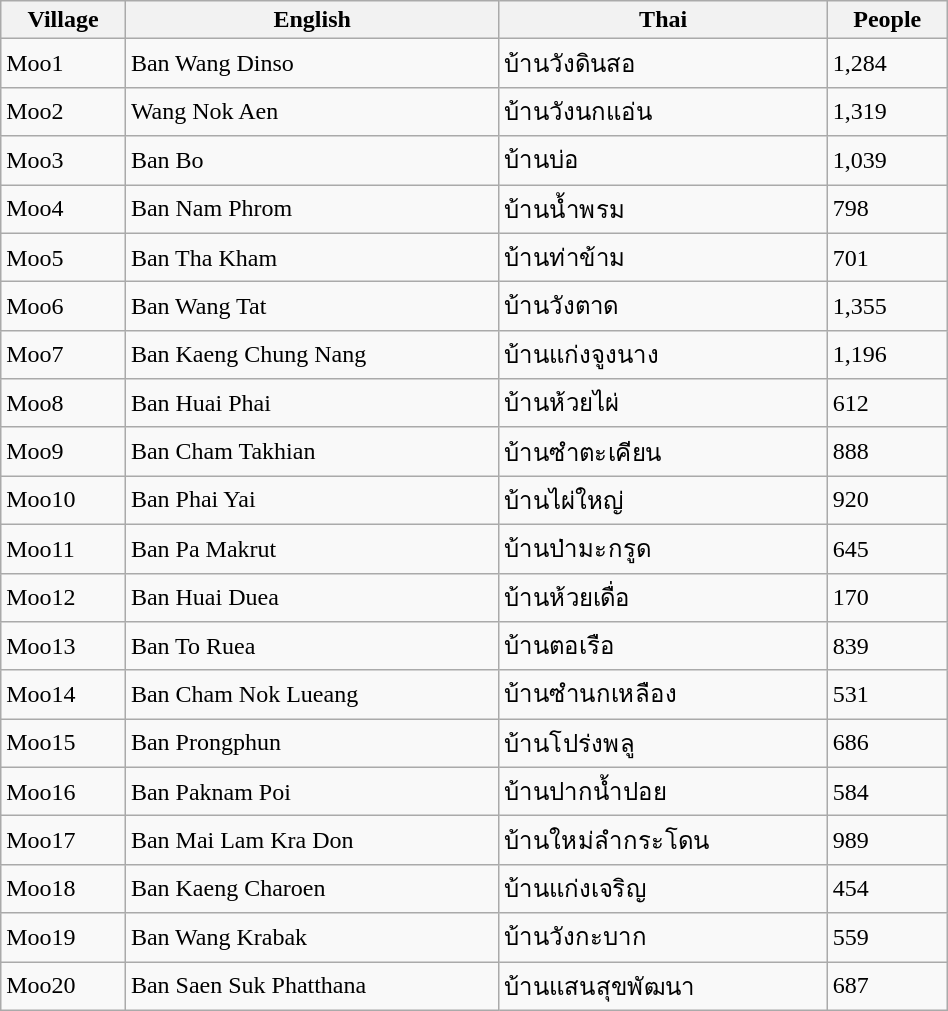<table class="wikitable" style="width:50%;">
<tr>
<th>Village</th>
<th>English</th>
<th>Thai</th>
<th>People</th>
</tr>
<tr>
<td>Moo1</td>
<td>Ban Wang Dinso</td>
<td>บ้านวังดินสอ</td>
<td>1,284</td>
</tr>
<tr>
<td>Moo2</td>
<td>Wang Nok Aen</td>
<td>บ้านวังนกแอ่น</td>
<td>1,319</td>
</tr>
<tr>
<td>Moo3</td>
<td>Ban Bo</td>
<td>บ้านบ่อ</td>
<td>1,039</td>
</tr>
<tr>
<td>Moo4</td>
<td>Ban Nam Phrom</td>
<td>บ้านน้ำพรม</td>
<td>798</td>
</tr>
<tr>
<td>Moo5</td>
<td>Ban Tha Kham</td>
<td>บ้านท่าข้าม</td>
<td>701</td>
</tr>
<tr>
<td>Moo6</td>
<td>Ban Wang Tat</td>
<td>บ้านวังตาด</td>
<td>1,355</td>
</tr>
<tr>
<td>Moo7</td>
<td>Ban Kaeng Chung Nang</td>
<td>บ้านแก่งจูงนาง</td>
<td>1,196</td>
</tr>
<tr>
<td>Moo8</td>
<td>Ban Huai Phai</td>
<td>บ้านห้วยไผ่</td>
<td>612</td>
</tr>
<tr>
<td>Moo9</td>
<td>Ban Cham Takhian</td>
<td>บ้านซำตะเคียน</td>
<td>888</td>
</tr>
<tr>
<td>Moo10</td>
<td>Ban Phai Yai</td>
<td>บ้านไผ่ใหญ่</td>
<td>920</td>
</tr>
<tr>
<td>Moo11</td>
<td>Ban Pa Makrut</td>
<td>บ้านป่ามะกรูด</td>
<td>645</td>
</tr>
<tr>
<td>Moo12</td>
<td>Ban Huai Duea</td>
<td>บ้านห้วยเดื่อ</td>
<td>170</td>
</tr>
<tr>
<td>Moo13</td>
<td>Ban To Ruea</td>
<td>บ้านตอเรือ</td>
<td>839</td>
</tr>
<tr>
<td>Moo14</td>
<td>Ban Cham Nok Lueang</td>
<td>บ้านซำนกเหลือง</td>
<td>531</td>
</tr>
<tr>
<td>Moo15</td>
<td>Ban Prongphun</td>
<td>บ้านโปร่งพลู</td>
<td>686</td>
</tr>
<tr>
<td>Moo16</td>
<td>Ban Paknam Poi</td>
<td>บ้านปากน้ำปอย</td>
<td>584</td>
</tr>
<tr>
<td>Moo17</td>
<td>Ban Mai Lam Kra Don</td>
<td>บ้านใหม่ลำกระโดน</td>
<td>989</td>
</tr>
<tr>
<td>Moo18</td>
<td>Ban Kaeng Charoen</td>
<td>บ้านแก่งเจริญ</td>
<td>454</td>
</tr>
<tr>
<td>Moo19</td>
<td>Ban Wang Krabak</td>
<td>บ้านวังกะบาก</td>
<td>559</td>
</tr>
<tr>
<td>Moo20</td>
<td>Ban Saen Suk Phatthana</td>
<td>บ้านแสนสุขพัฒนา</td>
<td>687</td>
</tr>
</table>
